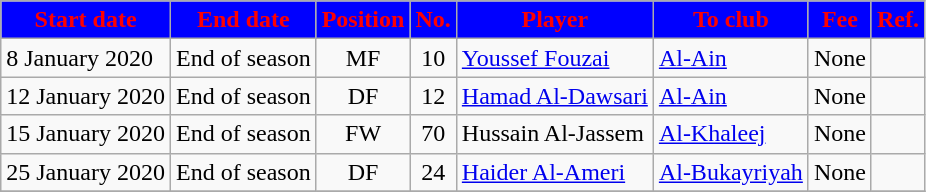<table class="wikitable sortable">
<tr>
<th style="background:blue; color:red;"><strong>Start date</strong></th>
<th style="background:blue; color:red;"><strong>End date</strong></th>
<th style="background:blue; color:red;"><strong>Position</strong></th>
<th style="background:blue; color:red;"><strong>No.</strong></th>
<th style="background:blue; color:red;"><strong>Player</strong></th>
<th style="background:blue; color:red;"><strong>To club</strong></th>
<th style="background:blue; color:red;"><strong>Fee</strong></th>
<th style="background:blue; color:red;"><strong>Ref.</strong></th>
</tr>
<tr>
<td>8 January 2020</td>
<td>End of season</td>
<td style="text-align:center;">MF</td>
<td style="text-align:center;">10</td>
<td style="text-align:left;"> <a href='#'>Youssef Fouzai</a></td>
<td style="text-align:left;"> <a href='#'>Al-Ain</a></td>
<td>None</td>
<td></td>
</tr>
<tr>
<td>12 January 2020</td>
<td>End of season</td>
<td style="text-align:center;">DF</td>
<td style="text-align:center;">12</td>
<td style="text-align:left;"> <a href='#'>Hamad Al-Dawsari</a></td>
<td style="text-align:left;"> <a href='#'>Al-Ain</a></td>
<td>None</td>
<td></td>
</tr>
<tr>
<td>15 January 2020</td>
<td>End of season</td>
<td style="text-align:center;">FW</td>
<td style="text-align:center;">70</td>
<td style="text-align:left;"> Hussain Al-Jassem</td>
<td style="text-align:left;"> <a href='#'>Al-Khaleej</a></td>
<td>None</td>
<td></td>
</tr>
<tr>
<td>25 January 2020</td>
<td>End of season</td>
<td style="text-align:center;">DF</td>
<td style="text-align:center;">24</td>
<td style="text-align:left;"> <a href='#'>Haider Al-Ameri</a></td>
<td style="text-align:left;"> <a href='#'>Al-Bukayriyah</a></td>
<td>None</td>
<td></td>
</tr>
<tr>
</tr>
</table>
